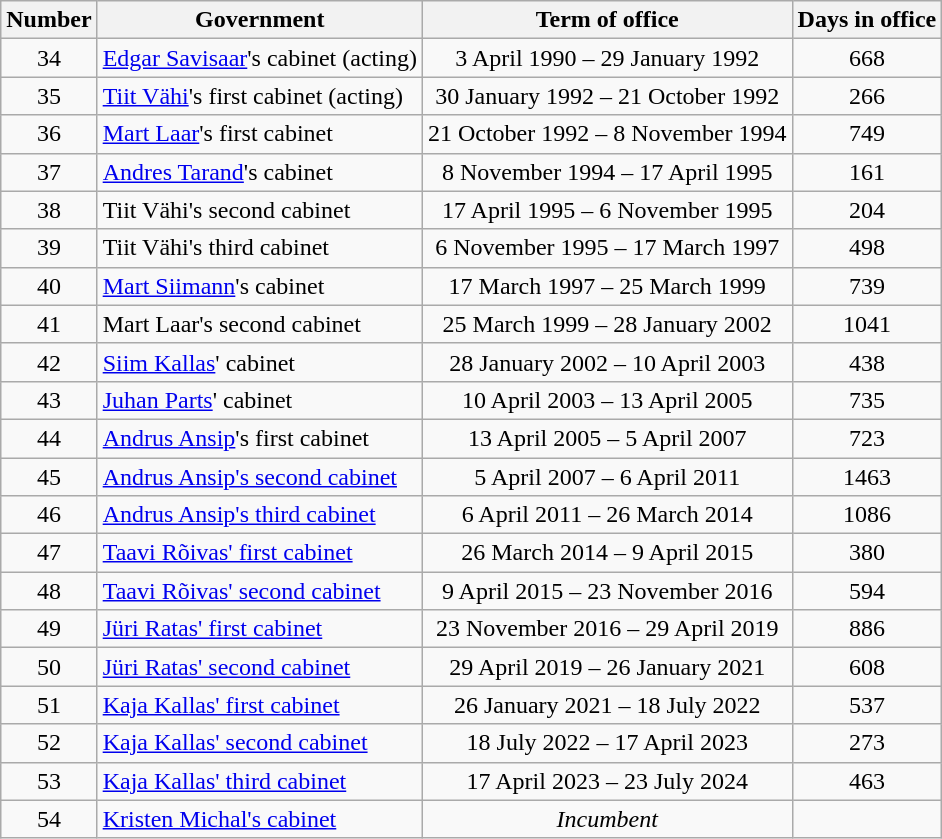<table class="wikitable sortable" style="text-align:center">
<tr>
<th>Number</th>
<th>Government</th>
<th>Term of office</th>
<th>Days in office</th>
</tr>
<tr>
<td>34</td>
<td align=left><a href='#'>Edgar Savisaar</a>'s cabinet (acting)</td>
<td>3 April 1990 – 29 January 1992</td>
<td>668</td>
</tr>
<tr>
<td>35</td>
<td align=left><a href='#'>Tiit Vähi</a>'s first cabinet (acting)</td>
<td>30 January 1992 – 21 October 1992</td>
<td>266</td>
</tr>
<tr>
<td>36</td>
<td align=left><a href='#'>Mart Laar</a>'s first cabinet</td>
<td>21 October 1992 – 8 November 1994</td>
<td>749</td>
</tr>
<tr>
<td>37</td>
<td align=left><a href='#'>Andres Tarand</a>'s cabinet</td>
<td>8 November 1994 – 17 April 1995</td>
<td>161</td>
</tr>
<tr>
<td>38</td>
<td align=left>Tiit Vähi's second cabinet</td>
<td>17 April 1995 – 6 November 1995</td>
<td>204</td>
</tr>
<tr>
<td>39</td>
<td align=left>Tiit Vähi's third cabinet</td>
<td>6 November 1995 – 17 March 1997</td>
<td>498</td>
</tr>
<tr>
<td>40</td>
<td align=left><a href='#'>Mart Siimann</a>'s cabinet</td>
<td>17 March 1997 – 25 March 1999</td>
<td>739</td>
</tr>
<tr>
<td>41</td>
<td align=left>Mart Laar's second cabinet</td>
<td>25 March 1999 – 28 January 2002</td>
<td>1041</td>
</tr>
<tr>
<td>42</td>
<td align=left><a href='#'>Siim Kallas</a>' cabinet</td>
<td>28 January 2002 – 10 April 2003</td>
<td>438</td>
</tr>
<tr>
<td>43</td>
<td align=left><a href='#'>Juhan Parts</a>' cabinet</td>
<td>10 April 2003 – 13 April 2005</td>
<td>735</td>
</tr>
<tr>
<td>44</td>
<td align=left><a href='#'>Andrus Ansip</a>'s first cabinet</td>
<td>13 April 2005 – 5 April 2007</td>
<td>723</td>
</tr>
<tr>
<td>45</td>
<td align=left><a href='#'>Andrus Ansip's second cabinet</a></td>
<td>5 April 2007 – 6 April 2011</td>
<td>1463</td>
</tr>
<tr>
<td>46</td>
<td align=left><a href='#'>Andrus Ansip's third cabinet</a></td>
<td>6 April 2011 – 26 March 2014</td>
<td>1086</td>
</tr>
<tr>
<td>47</td>
<td align=left><a href='#'>Taavi Rõivas' first cabinet</a></td>
<td>26 March 2014 – 9 April 2015</td>
<td>380</td>
</tr>
<tr>
<td>48</td>
<td align=left><a href='#'>Taavi Rõivas' second cabinet</a></td>
<td>9 April 2015 – 23 November 2016</td>
<td>594</td>
</tr>
<tr>
<td>49</td>
<td align=left><a href='#'>Jüri Ratas' first cabinet</a></td>
<td>23 November 2016 – 29 April 2019</td>
<td>886</td>
</tr>
<tr>
<td>50</td>
<td align=left><a href='#'>Jüri Ratas' second cabinet</a></td>
<td>29 April 2019 – 26 January 2021</td>
<td>608</td>
</tr>
<tr>
<td>51</td>
<td align=left><a href='#'>Kaja Kallas' first cabinet</a></td>
<td>26 January 2021 – 18 July 2022</td>
<td>537</td>
</tr>
<tr>
<td>52</td>
<td align=left><a href='#'>Kaja Kallas' second cabinet</a></td>
<td>18 July 2022 – 17 April 2023</td>
<td>273</td>
</tr>
<tr>
<td>53</td>
<td align=left><a href='#'>Kaja Kallas' third cabinet</a></td>
<td>17 April 2023 – 23 July 2024</td>
<td>463</td>
</tr>
<tr>
<td>54</td>
<td align=left><a href='#'>Kristen Michal's cabinet</a></td>
<td><em>Incumbent</em></td>
<td></td>
</tr>
</table>
